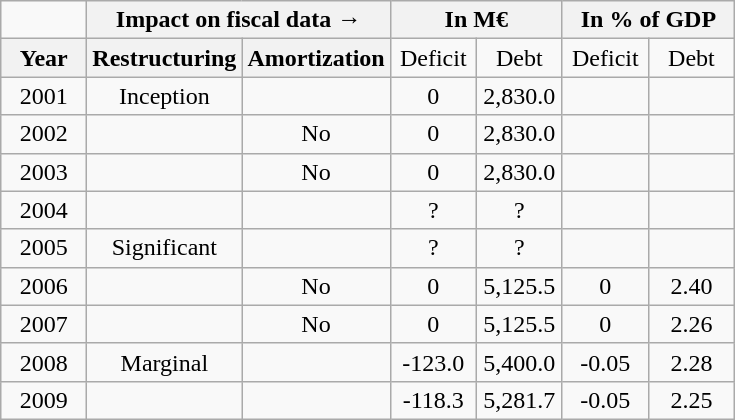<table class="wikitable" style="text-align:center">
<tr>
<td></td>
<th scope="col" colspan="2">Impact on fiscal data →</th>
<th scope="col" colspan="2">In M€</th>
<th scope="col" colspan="2">In % of GDP</th>
</tr>
<tr>
<th scope="col" style="width:50px;">Year</th>
<th scope="col" style="width:80px;">Restructuring</th>
<th scope="col" style="width:80px;">Amortization</th>
<td style="width:50px;">Deficit</td>
<td style="width:50px;">Debt</td>
<td style="width:50px;">Deficit</td>
<td style="width:50px;">Debt</td>
</tr>
<tr>
<td>2001</td>
<td>Inception</td>
<td></td>
<td>0</td>
<td>2,830.0</td>
<td></td>
<td></td>
</tr>
<tr>
<td>2002</td>
<td></td>
<td>No</td>
<td>0</td>
<td>2,830.0</td>
<td></td>
<td></td>
</tr>
<tr>
<td>2003</td>
<td></td>
<td>No</td>
<td>0</td>
<td>2,830.0</td>
<td></td>
<td></td>
</tr>
<tr>
<td>2004</td>
<td></td>
<td></td>
<td>?</td>
<td>?</td>
<td></td>
<td></td>
</tr>
<tr>
<td>2005</td>
<td>Significant</td>
<td></td>
<td>?</td>
<td>?</td>
<td></td>
<td></td>
</tr>
<tr>
<td>2006</td>
<td></td>
<td>No</td>
<td>0</td>
<td>5,125.5</td>
<td>0</td>
<td>2.40</td>
</tr>
<tr>
<td>2007</td>
<td></td>
<td>No</td>
<td>0</td>
<td>5,125.5</td>
<td>0</td>
<td>2.26</td>
</tr>
<tr>
<td>2008</td>
<td>Marginal</td>
<td></td>
<td>-123.0</td>
<td>5,400.0</td>
<td>-0.05</td>
<td>2.28</td>
</tr>
<tr>
<td>2009</td>
<td></td>
<td></td>
<td>-118.3</td>
<td>5,281.7</td>
<td>-0.05</td>
<td>2.25</td>
</tr>
</table>
